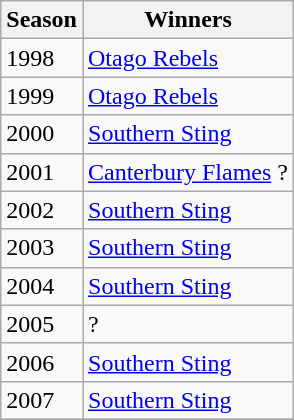<table class="wikitable collapsible">
<tr>
<th>Season</th>
<th>Winners</th>
</tr>
<tr>
<td>1998</td>
<td><a href='#'>Otago Rebels</a></td>
</tr>
<tr>
<td>1999</td>
<td><a href='#'>Otago Rebels</a></td>
</tr>
<tr>
<td>2000</td>
<td><a href='#'>Southern Sting</a></td>
</tr>
<tr>
<td>2001</td>
<td><a href='#'>Canterbury Flames</a> ?</td>
</tr>
<tr>
<td>2002</td>
<td><a href='#'>Southern Sting</a></td>
</tr>
<tr>
<td>2003</td>
<td><a href='#'>Southern Sting</a></td>
</tr>
<tr>
<td>2004</td>
<td><a href='#'>Southern Sting</a></td>
</tr>
<tr>
<td>2005</td>
<td>?</td>
</tr>
<tr>
<td>2006</td>
<td><a href='#'>Southern Sting</a></td>
</tr>
<tr>
<td>2007</td>
<td><a href='#'>Southern Sting</a></td>
</tr>
<tr>
</tr>
</table>
